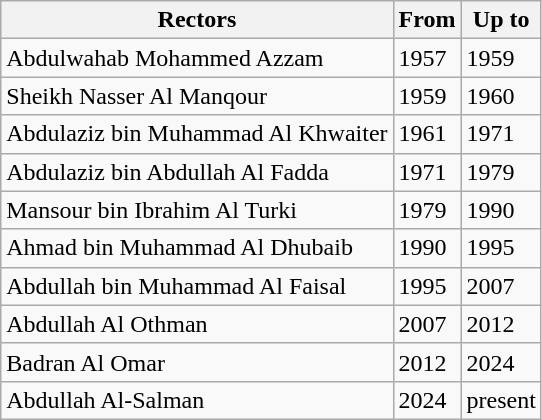<table class="wikitable">
<tr>
<th>Rectors</th>
<th>From</th>
<th>Up to</th>
</tr>
<tr>
<td>Abdulwahab Mohammed Azzam</td>
<td>1957</td>
<td>1959</td>
</tr>
<tr>
<td>Sheikh Nasser Al Manqour</td>
<td>1959</td>
<td>1960</td>
</tr>
<tr>
<td>Abdulaziz bin Muhammad Al Khwaiter</td>
<td>1961</td>
<td>1971</td>
</tr>
<tr>
<td>Abdulaziz bin Abdullah Al Fadda</td>
<td>1971</td>
<td>1979</td>
</tr>
<tr>
<td>Mansour bin Ibrahim Al Turki</td>
<td>1979</td>
<td>1990</td>
</tr>
<tr>
<td>Ahmad bin Muhammad Al Dhubaib</td>
<td>1990</td>
<td>1995</td>
</tr>
<tr>
<td>Abdullah bin Muhammad Al Faisal</td>
<td>1995</td>
<td>2007</td>
</tr>
<tr>
<td>Abdullah Al Othman</td>
<td>2007</td>
<td>2012</td>
</tr>
<tr>
<td>Badran Al Omar</td>
<td>2012</td>
<td>2024</td>
</tr>
<tr>
<td>Abdullah Al-Salman</td>
<td>2024</td>
<td>present</td>
</tr>
</table>
